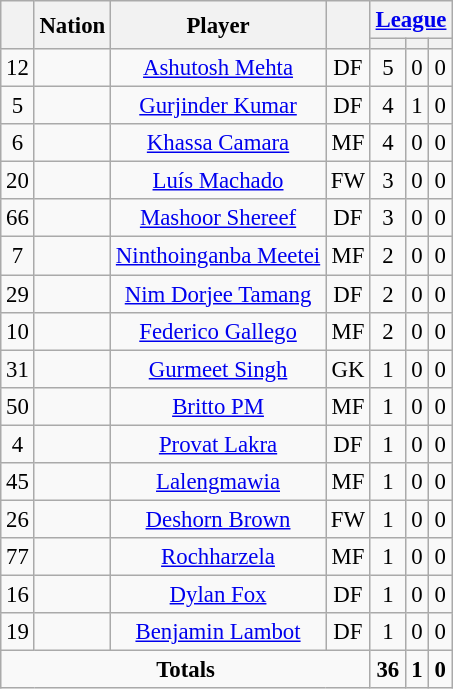<table class="wikitable sortable" style="font-size: 95%; text-align: center;">
<tr>
<th rowspan="2"></th>
<th rowspan="2">Nation</th>
<th rowspan="2">Player</th>
<th rowspan="2"></th>
<th colspan="3"><a href='#'>League</a></th>
</tr>
<tr>
<th></th>
<th></th>
<th></th>
</tr>
<tr>
<td>12</td>
<td></td>
<td><a href='#'>Ashutosh Mehta</a></td>
<td>DF</td>
<td>5</td>
<td>0</td>
<td>0</td>
</tr>
<tr>
<td>5</td>
<td></td>
<td><a href='#'>Gurjinder Kumar</a></td>
<td>DF</td>
<td>4</td>
<td>1</td>
<td>0</td>
</tr>
<tr>
<td>6</td>
<td></td>
<td><a href='#'>Khassa Camara</a></td>
<td>MF</td>
<td>4</td>
<td>0</td>
<td>0</td>
</tr>
<tr>
<td>20</td>
<td></td>
<td><a href='#'>Luís Machado</a></td>
<td>FW</td>
<td>3</td>
<td>0</td>
<td>0</td>
</tr>
<tr>
<td>66</td>
<td></td>
<td><a href='#'>Mashoor Shereef</a></td>
<td>DF</td>
<td>3</td>
<td>0</td>
<td>0</td>
</tr>
<tr>
<td>7</td>
<td></td>
<td><a href='#'>Ninthoinganba Meetei</a></td>
<td>MF</td>
<td>2</td>
<td>0</td>
<td>0</td>
</tr>
<tr>
<td>29</td>
<td></td>
<td><a href='#'>Nim Dorjee Tamang</a></td>
<td>DF</td>
<td>2</td>
<td>0</td>
<td>0</td>
</tr>
<tr>
<td>10</td>
<td></td>
<td><a href='#'>Federico Gallego</a></td>
<td>MF</td>
<td>2</td>
<td>0</td>
<td>0</td>
</tr>
<tr>
<td>31</td>
<td></td>
<td><a href='#'>Gurmeet Singh</a></td>
<td>GK</td>
<td>1</td>
<td>0</td>
<td>0</td>
</tr>
<tr>
<td>50</td>
<td></td>
<td><a href='#'>Britto PM</a></td>
<td>MF</td>
<td>1</td>
<td>0</td>
<td>0</td>
</tr>
<tr>
<td>4</td>
<td></td>
<td><a href='#'>Provat Lakra</a></td>
<td>DF</td>
<td>1</td>
<td>0</td>
<td>0</td>
</tr>
<tr>
<td>45</td>
<td></td>
<td><a href='#'>Lalengmawia</a></td>
<td>MF</td>
<td>1</td>
<td>0</td>
<td>0</td>
</tr>
<tr>
<td>26</td>
<td></td>
<td><a href='#'>Deshorn Brown</a></td>
<td>FW</td>
<td>1</td>
<td>0</td>
<td>0</td>
</tr>
<tr>
<td>77</td>
<td></td>
<td><a href='#'>Rochharzela</a></td>
<td>MF</td>
<td>1</td>
<td>0</td>
<td>0</td>
</tr>
<tr>
<td>16</td>
<td></td>
<td><a href='#'>Dylan Fox</a></td>
<td>DF</td>
<td>1</td>
<td>0</td>
<td>0</td>
</tr>
<tr>
<td>19</td>
<td></td>
<td><a href='#'>Benjamin Lambot</a></td>
<td>DF</td>
<td>1</td>
<td>0</td>
<td>0</td>
</tr>
<tr class="sortbottom">
<td colspan="4" text-align: center;"><strong>Totals</strong></td>
<td><strong>36</strong></td>
<td><strong>1</strong></td>
<td><strong>0</strong></td>
</tr>
</table>
